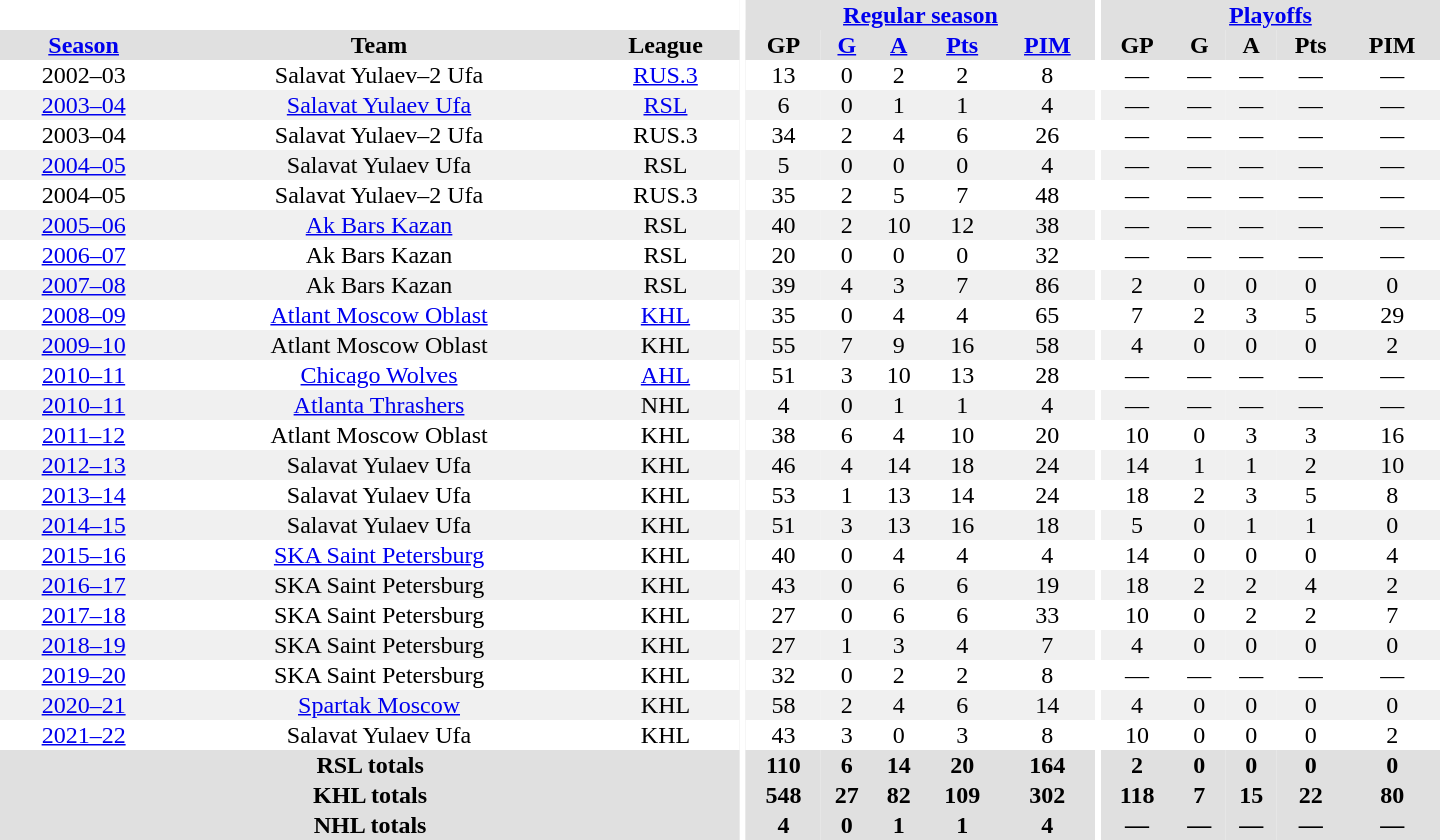<table border="0" cellpadding="1" cellspacing="0" style="text-align:center; width:60em">
<tr bgcolor="#e0e0e0">
<th colspan="3" bgcolor="#ffffff"></th>
<th rowspan="99" bgcolor="#ffffff"></th>
<th colspan="5"><a href='#'>Regular season</a></th>
<th rowspan="99" bgcolor="#ffffff"></th>
<th colspan="5"><a href='#'>Playoffs</a></th>
</tr>
<tr bgcolor="#e0e0e0">
<th><a href='#'>Season</a></th>
<th>Team</th>
<th>League</th>
<th>GP</th>
<th><a href='#'>G</a></th>
<th><a href='#'>A</a></th>
<th><a href='#'>Pts</a></th>
<th><a href='#'>PIM</a></th>
<th>GP</th>
<th>G</th>
<th>A</th>
<th>Pts</th>
<th>PIM</th>
</tr>
<tr>
<td>2002–03</td>
<td>Salavat Yulaev–2 Ufa</td>
<td><a href='#'>RUS.3</a></td>
<td>13</td>
<td>0</td>
<td>2</td>
<td>2</td>
<td>8</td>
<td>—</td>
<td>—</td>
<td>—</td>
<td>—</td>
<td>—</td>
</tr>
<tr bgcolor="#f0f0f0">
<td><a href='#'>2003–04</a></td>
<td><a href='#'>Salavat Yulaev Ufa</a></td>
<td><a href='#'>RSL</a></td>
<td>6</td>
<td>0</td>
<td>1</td>
<td>1</td>
<td>4</td>
<td>—</td>
<td>—</td>
<td>—</td>
<td>—</td>
<td>—</td>
</tr>
<tr>
<td>2003–04</td>
<td>Salavat Yulaev–2 Ufa</td>
<td>RUS.3</td>
<td>34</td>
<td>2</td>
<td>4</td>
<td>6</td>
<td>26</td>
<td>—</td>
<td>—</td>
<td>—</td>
<td>—</td>
<td>—</td>
</tr>
<tr bgcolor="#f0f0f0">
<td><a href='#'>2004–05</a></td>
<td>Salavat Yulaev Ufa</td>
<td>RSL</td>
<td>5</td>
<td>0</td>
<td>0</td>
<td>0</td>
<td>4</td>
<td>—</td>
<td>—</td>
<td>—</td>
<td>—</td>
<td>—</td>
</tr>
<tr>
<td>2004–05</td>
<td>Salavat Yulaev–2 Ufa</td>
<td>RUS.3</td>
<td>35</td>
<td>2</td>
<td>5</td>
<td>7</td>
<td>48</td>
<td>—</td>
<td>—</td>
<td>—</td>
<td>—</td>
<td>—</td>
</tr>
<tr bgcolor="#f0f0f0">
<td><a href='#'>2005–06</a></td>
<td><a href='#'>Ak Bars Kazan</a></td>
<td>RSL</td>
<td>40</td>
<td>2</td>
<td>10</td>
<td>12</td>
<td>38</td>
<td>—</td>
<td>—</td>
<td>—</td>
<td>—</td>
<td>—</td>
</tr>
<tr>
<td><a href='#'>2006–07</a></td>
<td>Ak Bars Kazan</td>
<td>RSL</td>
<td>20</td>
<td>0</td>
<td>0</td>
<td>0</td>
<td>32</td>
<td>—</td>
<td>—</td>
<td>—</td>
<td>—</td>
<td>—</td>
</tr>
<tr bgcolor="#f0f0f0">
<td><a href='#'>2007–08</a></td>
<td>Ak Bars Kazan</td>
<td>RSL</td>
<td>39</td>
<td>4</td>
<td>3</td>
<td>7</td>
<td>86</td>
<td>2</td>
<td>0</td>
<td>0</td>
<td>0</td>
<td>0</td>
</tr>
<tr>
<td><a href='#'>2008–09</a></td>
<td><a href='#'>Atlant Moscow Oblast</a></td>
<td><a href='#'>KHL</a></td>
<td>35</td>
<td>0</td>
<td>4</td>
<td>4</td>
<td>65</td>
<td>7</td>
<td>2</td>
<td>3</td>
<td>5</td>
<td>29</td>
</tr>
<tr bgcolor="#f0f0f0">
<td><a href='#'>2009–10</a></td>
<td>Atlant Moscow Oblast</td>
<td>KHL</td>
<td>55</td>
<td>7</td>
<td>9</td>
<td>16</td>
<td>58</td>
<td>4</td>
<td>0</td>
<td>0</td>
<td>0</td>
<td>2</td>
</tr>
<tr>
<td><a href='#'>2010–11</a></td>
<td><a href='#'>Chicago Wolves</a></td>
<td><a href='#'>AHL</a></td>
<td>51</td>
<td>3</td>
<td>10</td>
<td>13</td>
<td>28</td>
<td>—</td>
<td>—</td>
<td>—</td>
<td>—</td>
<td>—</td>
</tr>
<tr bgcolor="#f0f0f0">
<td><a href='#'>2010–11</a></td>
<td><a href='#'>Atlanta Thrashers</a></td>
<td>NHL</td>
<td>4</td>
<td>0</td>
<td>1</td>
<td>1</td>
<td>4</td>
<td>—</td>
<td>—</td>
<td>—</td>
<td>—</td>
<td>—</td>
</tr>
<tr>
<td><a href='#'>2011–12</a></td>
<td>Atlant Moscow Oblast</td>
<td>KHL</td>
<td>38</td>
<td>6</td>
<td>4</td>
<td>10</td>
<td>20</td>
<td>10</td>
<td>0</td>
<td>3</td>
<td>3</td>
<td>16</td>
</tr>
<tr bgcolor="#f0f0f0">
<td><a href='#'>2012–13</a></td>
<td>Salavat Yulaev Ufa</td>
<td>KHL</td>
<td>46</td>
<td>4</td>
<td>14</td>
<td>18</td>
<td>24</td>
<td>14</td>
<td>1</td>
<td>1</td>
<td>2</td>
<td>10</td>
</tr>
<tr>
<td><a href='#'>2013–14</a></td>
<td>Salavat Yulaev Ufa</td>
<td>KHL</td>
<td>53</td>
<td>1</td>
<td>13</td>
<td>14</td>
<td>24</td>
<td>18</td>
<td>2</td>
<td>3</td>
<td>5</td>
<td>8</td>
</tr>
<tr bgcolor="#f0f0f0">
<td><a href='#'>2014–15</a></td>
<td>Salavat Yulaev Ufa</td>
<td>KHL</td>
<td>51</td>
<td>3</td>
<td>13</td>
<td>16</td>
<td>18</td>
<td>5</td>
<td>0</td>
<td>1</td>
<td>1</td>
<td>0</td>
</tr>
<tr>
<td><a href='#'>2015–16</a></td>
<td><a href='#'>SKA Saint Petersburg</a></td>
<td>KHL</td>
<td>40</td>
<td>0</td>
<td>4</td>
<td>4</td>
<td>4</td>
<td>14</td>
<td>0</td>
<td>0</td>
<td>0</td>
<td>4</td>
</tr>
<tr bgcolor="#f0f0f0">
<td><a href='#'>2016–17</a></td>
<td>SKA Saint Petersburg</td>
<td>KHL</td>
<td>43</td>
<td>0</td>
<td>6</td>
<td>6</td>
<td>19</td>
<td>18</td>
<td>2</td>
<td>2</td>
<td>4</td>
<td>2</td>
</tr>
<tr>
<td><a href='#'>2017–18</a></td>
<td>SKA Saint Petersburg</td>
<td>KHL</td>
<td>27</td>
<td>0</td>
<td>6</td>
<td>6</td>
<td>33</td>
<td>10</td>
<td>0</td>
<td>2</td>
<td>2</td>
<td>7</td>
</tr>
<tr bgcolor="#f0f0f0">
<td><a href='#'>2018–19</a></td>
<td>SKA Saint Petersburg</td>
<td>KHL</td>
<td>27</td>
<td>1</td>
<td>3</td>
<td>4</td>
<td>7</td>
<td>4</td>
<td>0</td>
<td>0</td>
<td>0</td>
<td>0</td>
</tr>
<tr>
<td><a href='#'>2019–20</a></td>
<td>SKA Saint Petersburg</td>
<td>KHL</td>
<td>32</td>
<td>0</td>
<td>2</td>
<td>2</td>
<td>8</td>
<td>—</td>
<td>—</td>
<td>—</td>
<td>—</td>
<td>—</td>
</tr>
<tr bgcolor="#f0f0f0">
<td><a href='#'>2020–21</a></td>
<td><a href='#'>Spartak Moscow</a></td>
<td>KHL</td>
<td>58</td>
<td>2</td>
<td>4</td>
<td>6</td>
<td>14</td>
<td>4</td>
<td>0</td>
<td>0</td>
<td>0</td>
<td>0</td>
</tr>
<tr>
<td><a href='#'>2021–22</a></td>
<td>Salavat Yulaev Ufa</td>
<td>KHL</td>
<td>43</td>
<td>3</td>
<td>0</td>
<td>3</td>
<td>8</td>
<td>10</td>
<td>0</td>
<td>0</td>
<td>0</td>
<td>2</td>
</tr>
<tr bgcolor="#e0e0e0">
<th colspan="3">RSL totals</th>
<th>110</th>
<th>6</th>
<th>14</th>
<th>20</th>
<th>164</th>
<th>2</th>
<th>0</th>
<th>0</th>
<th>0</th>
<th>0</th>
</tr>
<tr bgcolor="#e0e0e0">
<th colspan="3">KHL totals</th>
<th>548</th>
<th>27</th>
<th>82</th>
<th>109</th>
<th>302</th>
<th>118</th>
<th>7</th>
<th>15</th>
<th>22</th>
<th>80</th>
</tr>
<tr bgcolor="#e0e0e0">
<th colspan="3">NHL totals</th>
<th>4</th>
<th>0</th>
<th>1</th>
<th>1</th>
<th>4</th>
<th>—</th>
<th>—</th>
<th>—</th>
<th>—</th>
<th>—</th>
</tr>
</table>
